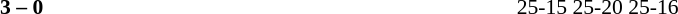<table width=100% cellspacing=1>
<tr>
<th width=20%></th>
<th width=12%></th>
<th width=20%></th>
<th width=33%></th>
<td></td>
</tr>
<tr style=font-size:90%>
<td align=right><strong></strong></td>
<td align=center><strong>3 – 0</strong></td>
<td></td>
<td>25-15 25-20 25-16</td>
</tr>
</table>
